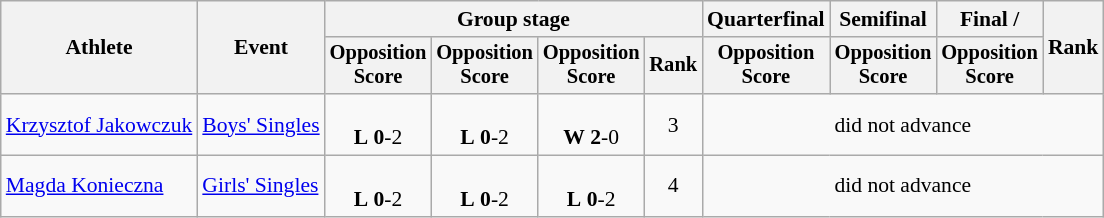<table class="wikitable" style="font-size:90%">
<tr>
<th rowspan=2>Athlete</th>
<th rowspan=2>Event</th>
<th colspan=4>Group stage</th>
<th>Quarterfinal</th>
<th>Semifinal</th>
<th>Final / </th>
<th rowspan=2>Rank</th>
</tr>
<tr style="font-size:95%">
<th>Opposition<br>Score</th>
<th>Opposition<br>Score</th>
<th>Opposition<br>Score</th>
<th>Rank</th>
<th>Opposition<br>Score</th>
<th>Opposition<br>Score</th>
<th>Opposition<br>Score</th>
</tr>
<tr align=center>
<td align=left><a href='#'>Krzysztof Jakowczuk</a></td>
<td align=left><a href='#'>Boys' Singles</a></td>
<td> <br> <strong>L</strong> <strong>0</strong>-2</td>
<td> <br> <strong>L</strong> <strong>0</strong>-2</td>
<td> <br> <strong>W</strong> <strong>2</strong>-0</td>
<td>3</td>
<td colspan=4>did not advance</td>
</tr>
<tr align=center>
<td align=left><a href='#'>Magda Konieczna</a></td>
<td align=left><a href='#'>Girls' Singles</a></td>
<td> <br> <strong>L</strong> <strong>0</strong>-2</td>
<td> <br> <strong>L</strong> <strong>0</strong>-2</td>
<td> <br> <strong>L</strong> <strong>0</strong>-2</td>
<td>4</td>
<td colspan=4>did not advance</td>
</tr>
</table>
